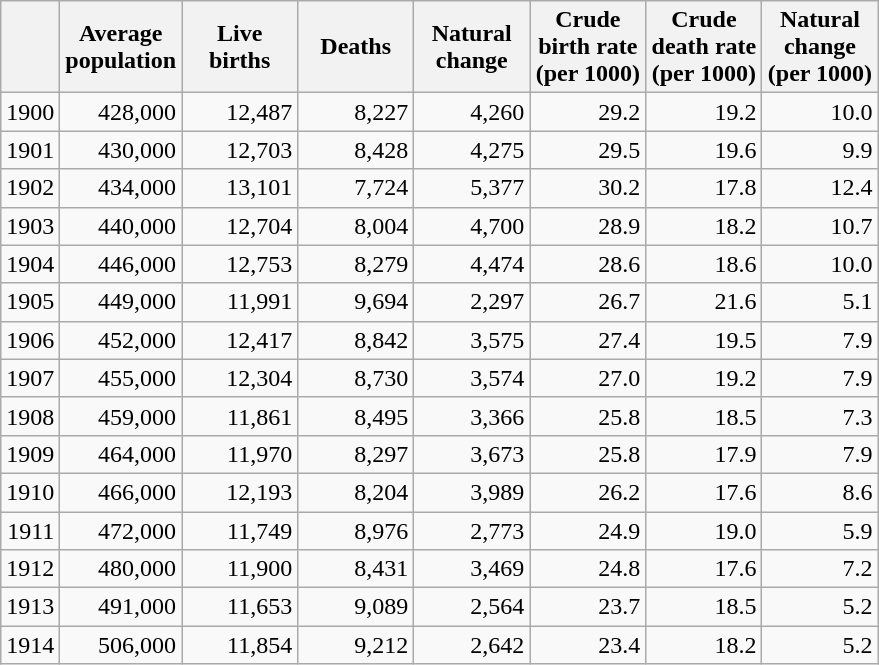<table class="wikitable sortable" style="text-align: right;">
<tr>
<th></th>
<th width="70pt">Average population</th>
<th width="70pt">Live births</th>
<th width="70pt">Deaths</th>
<th width="70pt">Natural change</th>
<th width="70pt">Crude birth rate (per 1000)</th>
<th width="70pt">Crude death rate (per 1000)</th>
<th width="70pt">Natural change (per 1000)</th>
</tr>
<tr>
<td>1900</td>
<td>428,000</td>
<td>12,487</td>
<td>8,227</td>
<td>4,260</td>
<td>29.2</td>
<td>19.2</td>
<td>10.0</td>
</tr>
<tr>
<td>1901</td>
<td>430,000</td>
<td>12,703</td>
<td>8,428</td>
<td>4,275</td>
<td>29.5</td>
<td>19.6</td>
<td>9.9</td>
</tr>
<tr>
<td>1902</td>
<td>434,000</td>
<td>13,101</td>
<td>7,724</td>
<td>5,377</td>
<td>30.2</td>
<td>17.8</td>
<td>12.4</td>
</tr>
<tr>
<td>1903</td>
<td>440,000</td>
<td>12,704</td>
<td>8,004</td>
<td>4,700</td>
<td>28.9</td>
<td>18.2</td>
<td>10.7</td>
</tr>
<tr>
<td>1904</td>
<td>446,000</td>
<td>12,753</td>
<td>8,279</td>
<td>4,474</td>
<td>28.6</td>
<td>18.6</td>
<td>10.0</td>
</tr>
<tr>
<td>1905</td>
<td>449,000</td>
<td>11,991</td>
<td>9,694</td>
<td>2,297</td>
<td>26.7</td>
<td>21.6</td>
<td>5.1</td>
</tr>
<tr>
<td>1906</td>
<td>452,000</td>
<td>12,417</td>
<td>8,842</td>
<td>3,575</td>
<td>27.4</td>
<td>19.5</td>
<td>7.9</td>
</tr>
<tr>
<td>1907</td>
<td>455,000</td>
<td>12,304</td>
<td>8,730</td>
<td>3,574</td>
<td>27.0</td>
<td>19.2</td>
<td>7.9</td>
</tr>
<tr>
<td>1908</td>
<td>459,000</td>
<td>11,861</td>
<td>8,495</td>
<td>3,366</td>
<td>25.8</td>
<td>18.5</td>
<td>7.3</td>
</tr>
<tr>
<td>1909</td>
<td>464,000</td>
<td>11,970</td>
<td>8,297</td>
<td>3,673</td>
<td>25.8</td>
<td>17.9</td>
<td>7.9</td>
</tr>
<tr>
<td>1910</td>
<td>466,000</td>
<td>12,193</td>
<td>8,204</td>
<td>3,989</td>
<td>26.2</td>
<td>17.6</td>
<td>8.6</td>
</tr>
<tr>
<td>1911</td>
<td>472,000</td>
<td>11,749</td>
<td>8,976</td>
<td>2,773</td>
<td>24.9</td>
<td>19.0</td>
<td>5.9</td>
</tr>
<tr>
<td>1912</td>
<td>480,000</td>
<td>11,900</td>
<td>8,431</td>
<td>3,469</td>
<td>24.8</td>
<td>17.6</td>
<td>7.2</td>
</tr>
<tr>
<td>1913</td>
<td>491,000</td>
<td>11,653</td>
<td>9,089</td>
<td>2,564</td>
<td>23.7</td>
<td>18.5</td>
<td>5.2</td>
</tr>
<tr>
<td>1914</td>
<td>506,000</td>
<td>11,854</td>
<td>9,212</td>
<td>2,642</td>
<td>23.4</td>
<td>18.2</td>
<td>5.2</td>
</tr>
</table>
